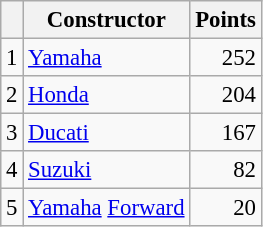<table class="wikitable" style="font-size: 95%;">
<tr>
<th></th>
<th>Constructor</th>
<th>Points</th>
</tr>
<tr>
<td align=center>1</td>
<td> <a href='#'>Yamaha</a></td>
<td align=right>252</td>
</tr>
<tr>
<td align=center>2</td>
<td> <a href='#'>Honda</a></td>
<td align=right>204</td>
</tr>
<tr>
<td align=center>3</td>
<td> <a href='#'>Ducati</a></td>
<td align=right>167</td>
</tr>
<tr>
<td align=center>4</td>
<td> <a href='#'>Suzuki</a></td>
<td align=right>82</td>
</tr>
<tr>
<td align=center>5</td>
<td> <a href='#'>Yamaha</a> <a href='#'>Forward</a></td>
<td align=right>20</td>
</tr>
</table>
